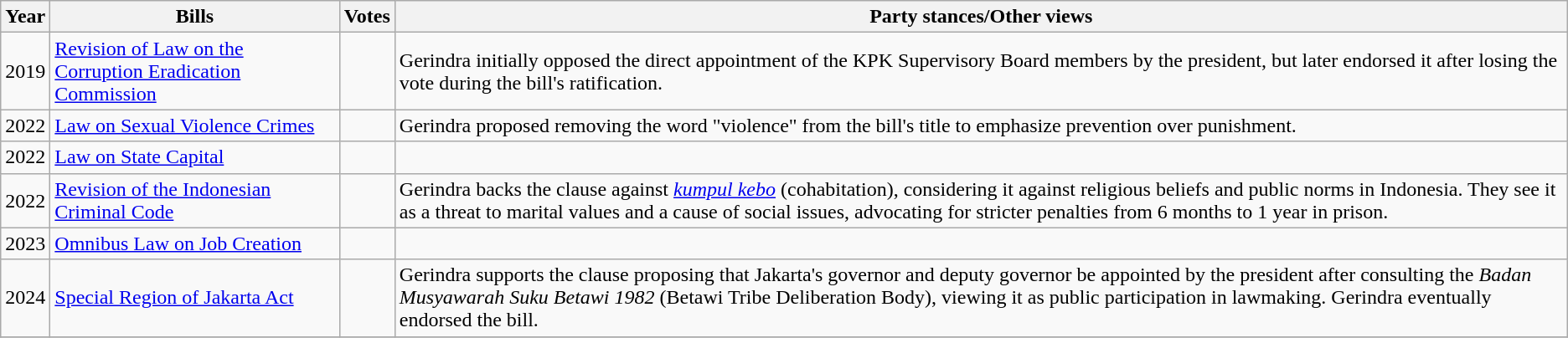<table class="wikitable">
<tr>
<th>Year</th>
<th>Bills</th>
<th>Votes</th>
<th>Party stances/Other views</th>
</tr>
<tr>
<td style="text-align: center;">2019</td>
<td><a href='#'>Revision of Law on the Corruption Eradication Commission</a><br></td>
<td style="text-align: center;"></td>
<td>Gerindra initially opposed the direct appointment of the KPK Supervisory Board members by the president, but later endorsed it after losing the vote during the bill's ratification.</td>
</tr>
<tr>
<td style="text-align: center;">2022</td>
<td><a href='#'>Law on Sexual Violence Crimes</a><br></td>
<td style="text-align: center;"></td>
<td>Gerindra proposed removing the word "violence" from the bill's title to emphasize prevention over punishment.</td>
</tr>
<tr>
<td style="text-align: center;">2022</td>
<td><a href='#'>Law on State Capital</a><br></td>
<td style="text-align: center;"></td>
<td></td>
</tr>
<tr>
<td style="text-align: center;">2022</td>
<td><a href='#'>Revision of the Indonesian Criminal Code</a><br></td>
<td style="text-align: center;"></td>
<td>Gerindra backs the clause against <em><a href='#'>kumpul kebo</a></em> (cohabitation), considering it against religious beliefs and public norms in Indonesia. They see it as a threat to marital values and a cause of social issues, advocating for stricter penalties from 6 months to 1 year in prison.</td>
</tr>
<tr>
<td style="text-align: center;">2023</td>
<td><a href='#'>Omnibus Law on Job Creation</a><br></td>
<td style="text-align: center;"></td>
<td></td>
</tr>
<tr>
<td style="text-align: center;">2024</td>
<td><a href='#'>Special Region of Jakarta Act</a><br></td>
<td style="text-align: center;"></td>
<td>Gerindra supports the clause proposing that Jakarta's governor and deputy governor be appointed by the president after consulting the <em>Badan Musyawarah Suku Betawi 1982</em> (Betawi Tribe Deliberation Body), viewing it as public participation in lawmaking. Gerindra eventually endorsed the bill.</td>
</tr>
<tr>
</tr>
</table>
